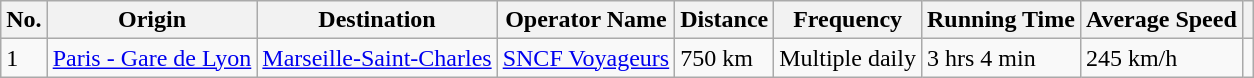<table class="wikitable sortable" width= align=>
<tr>
<th>No.</th>
<th>Origin</th>
<th>Destination</th>
<th>Operator Name</th>
<th>Distance</th>
<th>Frequency</th>
<th>Running Time</th>
<th>Average Speed</th>
<th></th>
</tr>
<tr>
<td>1</td>
<td><a href='#'>Paris - Gare de Lyon</a></td>
<td><a href='#'>Marseille-Saint-Charles</a></td>
<td><a href='#'>SNCF Voyageurs</a></td>
<td>750 km</td>
<td>Multiple daily</td>
<td>3 hrs 4 min</td>
<td>245 km/h</td>
<td></td>
</tr>
</table>
